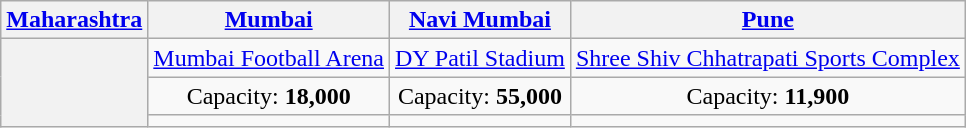<table class="wikitable" style="text-align:center">
<tr>
<th><a href='#'>Maharashtra</a></th>
<th><a href='#'>Mumbai</a></th>
<th><a href='#'>Navi Mumbai</a></th>
<th><a href='#'>Pune</a></th>
</tr>
<tr>
<th rowspan="3"></th>
<td><a href='#'>Mumbai Football Arena</a></td>
<td><a href='#'>DY Patil Stadium</a></td>
<td><a href='#'>Shree Shiv Chhatrapati Sports Complex</a></td>
</tr>
<tr>
<td>Capacity: <strong>18,000</strong></td>
<td>Capacity: <strong>55,000</strong></td>
<td>Capacity: <strong>11,900</strong></td>
</tr>
<tr>
<td></td>
<td></td>
<td></td>
</tr>
</table>
